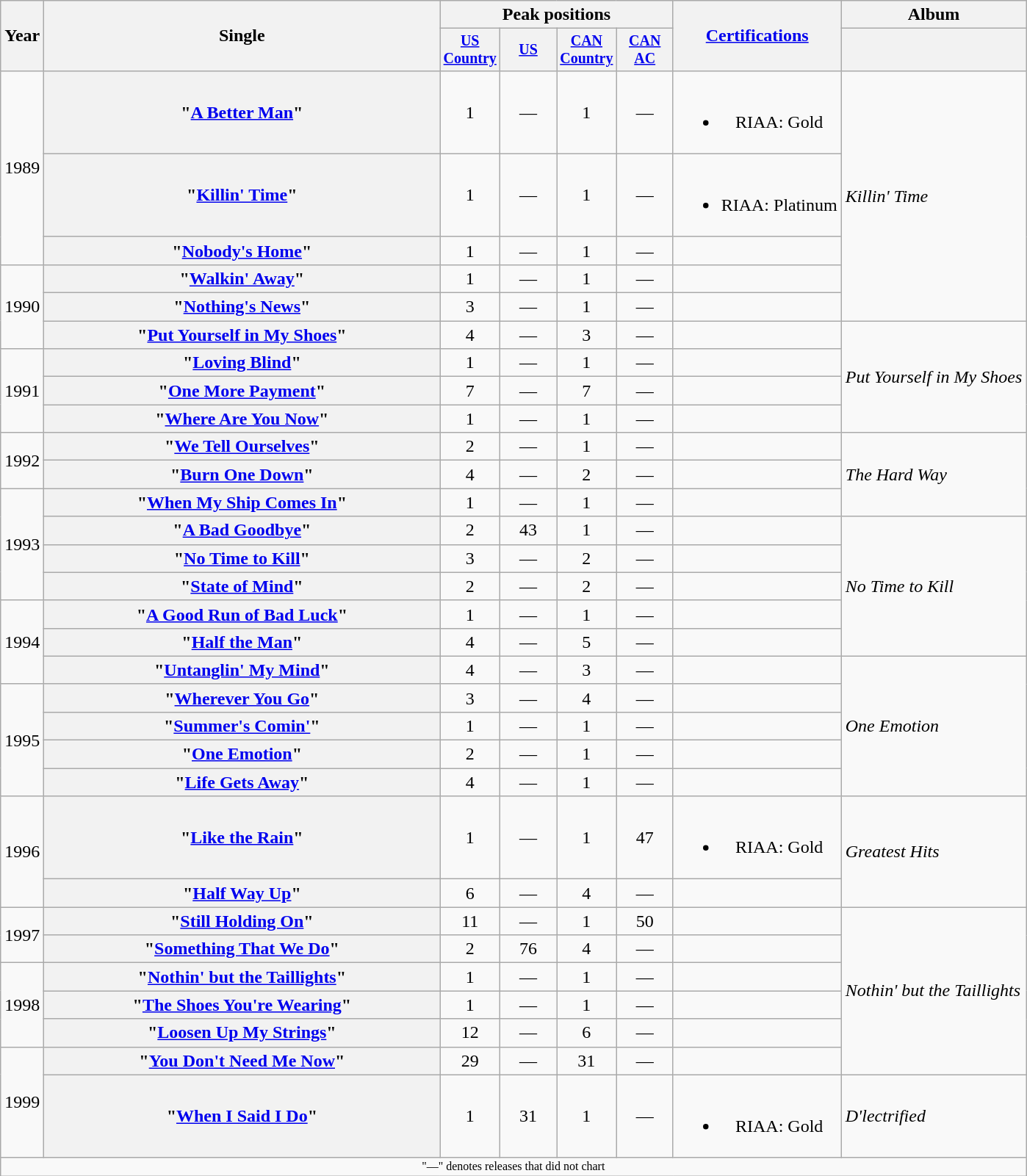<table class="wikitable plainrowheaders" style="text-align:center;">
<tr>
<th rowspan="2">Year</th>
<th rowspan="2" style="width:22em;">Single</th>
<th colspan="4">Peak positions</th>
<th rowspan="2"><a href='#'>Certifications</a></th>
<th>Album</th>
</tr>
<tr style="font-size:smaller;">
<th style="width:45px;"><a href='#'>US Country</a><br></th>
<th style="width:45px;"><a href='#'>US</a><br></th>
<th style="width:45px;"><a href='#'>CAN Country</a><br></th>
<th style="width:45px;"><a href='#'>CAN AC</a><br></th>
<th></th>
</tr>
<tr>
<td rowspan="3">1989</td>
<th scope="row">"<a href='#'>A Better Man</a>"</th>
<td>1</td>
<td>—</td>
<td>1</td>
<td>—</td>
<td><br><ul><li>RIAA: Gold</li></ul></td>
<td style="text-align:left;" rowspan="5"><em>Killin' Time</em></td>
</tr>
<tr>
<th scope="row">"<a href='#'>Killin' Time</a>"</th>
<td>1</td>
<td>—</td>
<td>1</td>
<td>—</td>
<td><br><ul><li>RIAA: Platinum</li></ul></td>
</tr>
<tr>
<th scope="row">"<a href='#'>Nobody's Home</a>"</th>
<td>1</td>
<td>—</td>
<td>1</td>
<td>—</td>
<td></td>
</tr>
<tr>
<td rowspan="3">1990</td>
<th scope="row">"<a href='#'>Walkin' Away</a>"</th>
<td>1</td>
<td>—</td>
<td>1</td>
<td>—</td>
<td></td>
</tr>
<tr>
<th scope="row">"<a href='#'>Nothing's News</a>"</th>
<td>3</td>
<td>—</td>
<td>1</td>
<td>—</td>
<td></td>
</tr>
<tr>
<th scope="row">"<a href='#'>Put Yourself in My Shoes</a>"</th>
<td>4</td>
<td>—</td>
<td>3</td>
<td>—</td>
<td></td>
<td style="text-align:left;" rowspan="4"><em>Put Yourself in My Shoes</em></td>
</tr>
<tr>
<td rowspan="3">1991</td>
<th scope="row">"<a href='#'>Loving Blind</a>"</th>
<td>1</td>
<td>—</td>
<td>1</td>
<td>—</td>
<td></td>
</tr>
<tr>
<th scope="row">"<a href='#'>One More Payment</a>"</th>
<td>7</td>
<td>—</td>
<td>7</td>
<td>—</td>
<td></td>
</tr>
<tr>
<th scope="row">"<a href='#'>Where Are You Now</a>"</th>
<td>1</td>
<td>—</td>
<td>1</td>
<td>—</td>
<td></td>
</tr>
<tr>
<td rowspan="2">1992</td>
<th scope="row">"<a href='#'>We Tell Ourselves</a>"</th>
<td>2</td>
<td>—</td>
<td>1</td>
<td>—</td>
<td></td>
<td style="text-align:left;" rowspan="3"><em>The Hard Way</em></td>
</tr>
<tr>
<th scope="row">"<a href='#'>Burn One Down</a>"</th>
<td>4</td>
<td>—</td>
<td>2</td>
<td>—</td>
<td></td>
</tr>
<tr>
<td rowspan="4">1993</td>
<th scope="row">"<a href='#'>When My Ship Comes In</a>"</th>
<td>1</td>
<td>—</td>
<td>1</td>
<td>—</td>
<td></td>
</tr>
<tr>
<th scope="row">"<a href='#'>A Bad Goodbye</a>" </th>
<td>2</td>
<td>43</td>
<td>1</td>
<td>—</td>
<td></td>
<td style="text-align:left;" rowspan="5"><em>No Time to Kill</em></td>
</tr>
<tr>
<th scope="row">"<a href='#'>No Time to Kill</a>"</th>
<td>3</td>
<td>—</td>
<td>2</td>
<td>—</td>
<td></td>
</tr>
<tr>
<th scope="row">"<a href='#'>State of Mind</a>"</th>
<td>2</td>
<td>—</td>
<td>2</td>
<td>—</td>
<td></td>
</tr>
<tr>
<td rowspan="3">1994</td>
<th scope="row">"<a href='#'>A Good Run of Bad Luck</a>"</th>
<td>1</td>
<td>—</td>
<td>1</td>
<td>—</td>
<td></td>
</tr>
<tr>
<th scope="row">"<a href='#'>Half the Man</a>"</th>
<td>4</td>
<td>—</td>
<td>5</td>
<td>—</td>
<td></td>
</tr>
<tr>
<th scope="row">"<a href='#'>Untanglin' My Mind</a>"</th>
<td>4</td>
<td>—</td>
<td>3</td>
<td>—</td>
<td></td>
<td style="text-align:left;" rowspan="5"><em>One Emotion</em></td>
</tr>
<tr>
<td rowspan="4">1995</td>
<th scope="row">"<a href='#'>Wherever You Go</a>"</th>
<td>3</td>
<td>—</td>
<td>4</td>
<td>—</td>
<td></td>
</tr>
<tr>
<th scope="row">"<a href='#'>Summer's Comin'</a>"</th>
<td>1</td>
<td>—</td>
<td>1</td>
<td>—</td>
<td></td>
</tr>
<tr>
<th scope="row">"<a href='#'>One Emotion</a>"</th>
<td>2</td>
<td>—</td>
<td>1</td>
<td>—</td>
<td></td>
</tr>
<tr>
<th scope="row">"<a href='#'>Life Gets Away</a>"</th>
<td>4</td>
<td>—</td>
<td>1</td>
<td>—</td>
<td></td>
</tr>
<tr>
<td rowspan="2">1996</td>
<th scope="row">"<a href='#'>Like the Rain</a>"</th>
<td>1</td>
<td>—</td>
<td>1</td>
<td>47</td>
<td><br><ul><li>RIAA: Gold</li></ul></td>
<td style="text-align:left;" rowspan="2"><em>Greatest Hits</em></td>
</tr>
<tr>
<th scope="row">"<a href='#'>Half Way Up</a>"</th>
<td>6</td>
<td>—</td>
<td>4</td>
<td>—</td>
<td></td>
</tr>
<tr>
<td rowspan="2">1997</td>
<th scope="row">"<a href='#'>Still Holding On</a>" </th>
<td>11</td>
<td>—</td>
<td>1</td>
<td>50</td>
<td></td>
<td style="text-align:left;" rowspan="6"><em>Nothin' but the Taillights</em></td>
</tr>
<tr>
<th scope="row">"<a href='#'>Something That We Do</a>"</th>
<td>2</td>
<td>76</td>
<td>4</td>
<td>—</td>
<td></td>
</tr>
<tr>
<td rowspan="3">1998</td>
<th scope="row">"<a href='#'>Nothin' but the Taillights</a>"</th>
<td>1</td>
<td>—</td>
<td>1</td>
<td>—</td>
<td></td>
</tr>
<tr>
<th scope="row">"<a href='#'>The Shoes You're Wearing</a>"</th>
<td>1</td>
<td>—</td>
<td>1</td>
<td>—</td>
<td></td>
</tr>
<tr>
<th scope="row">"<a href='#'>Loosen Up My Strings</a>"</th>
<td>12</td>
<td>—</td>
<td>6</td>
<td>—</td>
<td></td>
</tr>
<tr>
<td rowspan="2">1999</td>
<th scope="row">"<a href='#'>You Don't Need Me Now</a>"</th>
<td>29</td>
<td>—</td>
<td>31</td>
<td>—</td>
<td></td>
</tr>
<tr>
<th scope="row">"<a href='#'>When I Said I Do</a>" </th>
<td>1</td>
<td>31</td>
<td>1</td>
<td>—</td>
<td><br><ul><li>RIAA: Gold</li></ul></td>
<td style="text-align:left;"><em>D'lectrified</em></td>
</tr>
<tr>
<td colspan="8" style="font-size:8pt">"—" denotes releases that did not chart</td>
</tr>
</table>
